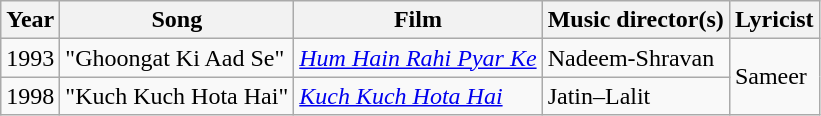<table class="wikitable sortable">
<tr>
<th>Year</th>
<th>Song</th>
<th>Film</th>
<th>Music director(s)</th>
<th>Lyricist</th>
</tr>
<tr>
<td>1993</td>
<td>"Ghoongat Ki Aad Se"</td>
<td><em><a href='#'>Hum Hain Rahi Pyar Ke</a></em></td>
<td>Nadeem-Shravan</td>
<td rowspan="2">Sameer</td>
</tr>
<tr>
<td>1998</td>
<td>"Kuch Kuch Hota Hai"</td>
<td><em><a href='#'>Kuch Kuch Hota Hai</a></em></td>
<td>Jatin–Lalit</td>
</tr>
</table>
